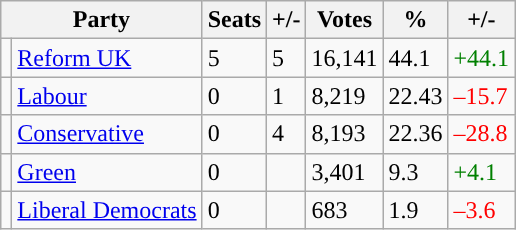<table class="wikitable">
<tr>
<th colspan="2">Party</th>
<th>Seats</th>
<th>+/-</th>
<th>Votes</th>
<th>%</th>
<th>+/-</th>
</tr>
<tr>
<td style="background-color: "></td>
<td><a href='#'>Reform UK</a></td>
<td>5</td>
<td> 5</td>
<td>16,141</td>
<td>44.1</td>
<td style="color:green">+44.1</td>
</tr>
<tr>
<td style="background-color: "></td>
<td><a href='#'>Labour</a></td>
<td>0</td>
<td> 1</td>
<td>8,219</td>
<td>22.43</td>
<td style="color:red">–15.7</td>
</tr>
<tr>
<td style="background-color: "></td>
<td><a href='#'>Conservative</a></td>
<td>0</td>
<td> 4</td>
<td>8,193</td>
<td>22.36</td>
<td style="color:red">–28.8</td>
</tr>
<tr>
<td style="background-color: "></td>
<td><a href='#'>Green</a></td>
<td>0</td>
<td></td>
<td>3,401</td>
<td>9.3</td>
<td style="color:green">+4.1</td>
</tr>
<tr>
<td style="background-color: "></td>
<td><a href='#'>Liberal Democrats</a></td>
<td>0</td>
<td></td>
<td>683</td>
<td>1.9</td>
<td style="color:red">–3.6</td>
</tr>
</table>
